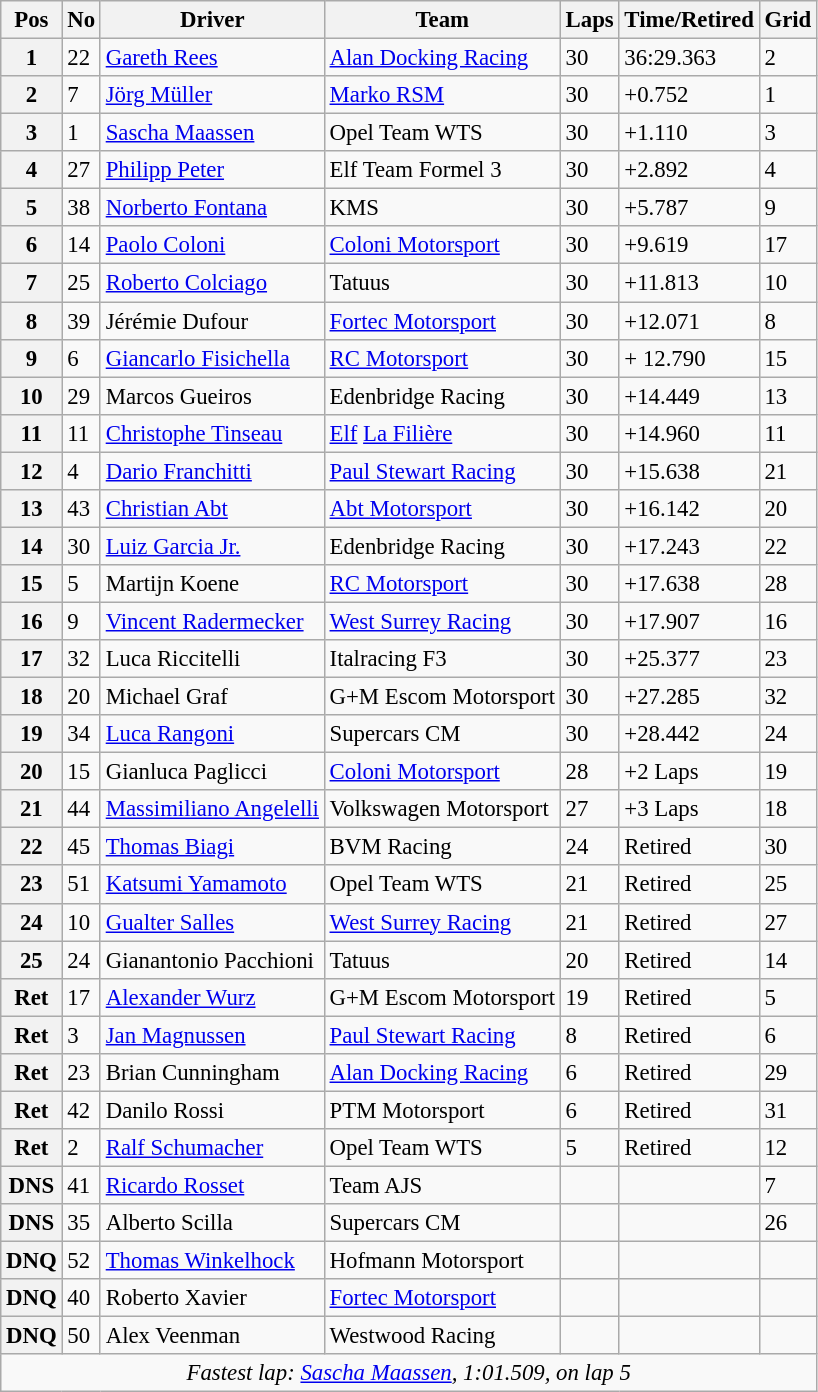<table class="wikitable" style="font-size: 95%;">
<tr>
<th>Pos</th>
<th>No</th>
<th>Driver</th>
<th>Team</th>
<th>Laps</th>
<th>Time/Retired</th>
<th>Grid</th>
</tr>
<tr>
<th>1</th>
<td>22</td>
<td> <a href='#'>Gareth Rees</a></td>
<td><a href='#'>Alan Docking Racing</a></td>
<td>30</td>
<td>36:29.363</td>
<td>2</td>
</tr>
<tr>
<th>2</th>
<td>7</td>
<td> <a href='#'>Jörg Müller</a></td>
<td><a href='#'>Marko RSM</a></td>
<td>30</td>
<td>+0.752</td>
<td>1</td>
</tr>
<tr>
<th>3</th>
<td>1</td>
<td> <a href='#'>Sascha Maassen</a></td>
<td>Opel Team WTS</td>
<td>30</td>
<td>+1.110</td>
<td>3</td>
</tr>
<tr>
<th>4</th>
<td>27</td>
<td> <a href='#'>Philipp Peter</a></td>
<td>Elf Team Formel 3</td>
<td>30</td>
<td>+2.892</td>
<td>4</td>
</tr>
<tr>
<th>5</th>
<td>38</td>
<td> <a href='#'>Norberto Fontana</a></td>
<td>KMS</td>
<td>30</td>
<td>+5.787</td>
<td>9</td>
</tr>
<tr>
<th>6</th>
<td>14</td>
<td> <a href='#'>Paolo Coloni</a></td>
<td><a href='#'>Coloni Motorsport</a></td>
<td>30</td>
<td>+9.619</td>
<td>17</td>
</tr>
<tr>
<th>7</th>
<td>25</td>
<td> <a href='#'>Roberto Colciago</a></td>
<td>Tatuus</td>
<td>30</td>
<td>+11.813</td>
<td>10</td>
</tr>
<tr>
<th>8</th>
<td>39</td>
<td> Jérémie Dufour</td>
<td><a href='#'>Fortec Motorsport</a></td>
<td>30</td>
<td>+12.071</td>
<td>8</td>
</tr>
<tr>
<th>9</th>
<td>6</td>
<td> <a href='#'>Giancarlo Fisichella</a></td>
<td><a href='#'>RC Motorsport</a></td>
<td>30</td>
<td>+ 12.790</td>
<td>15</td>
</tr>
<tr>
<th>10</th>
<td>29</td>
<td> Marcos Gueiros</td>
<td>Edenbridge Racing</td>
<td>30</td>
<td>+14.449</td>
<td>13</td>
</tr>
<tr>
<th>11</th>
<td>11</td>
<td> <a href='#'>Christophe Tinseau</a></td>
<td><a href='#'>Elf</a> <a href='#'>La Filière</a></td>
<td>30</td>
<td>+14.960</td>
<td>11</td>
</tr>
<tr>
<th>12</th>
<td>4</td>
<td> <a href='#'>Dario Franchitti</a></td>
<td><a href='#'>Paul Stewart Racing</a></td>
<td>30</td>
<td>+15.638</td>
<td>21</td>
</tr>
<tr>
<th>13</th>
<td>43</td>
<td> <a href='#'>Christian Abt</a></td>
<td><a href='#'>Abt Motorsport</a></td>
<td>30</td>
<td>+16.142</td>
<td>20</td>
</tr>
<tr>
<th>14</th>
<td>30</td>
<td> <a href='#'>Luiz Garcia Jr.</a></td>
<td>Edenbridge Racing</td>
<td>30</td>
<td>+17.243</td>
<td>22</td>
</tr>
<tr>
<th>15</th>
<td>5</td>
<td> Martijn Koene</td>
<td><a href='#'>RC Motorsport</a></td>
<td>30</td>
<td>+17.638</td>
<td>28</td>
</tr>
<tr>
<th>16</th>
<td>9</td>
<td> <a href='#'>Vincent Radermecker</a></td>
<td><a href='#'>West Surrey Racing</a></td>
<td>30</td>
<td>+17.907</td>
<td>16</td>
</tr>
<tr>
<th>17</th>
<td>32</td>
<td> Luca Riccitelli</td>
<td>Italracing F3</td>
<td>30</td>
<td>+25.377</td>
<td>23</td>
</tr>
<tr>
<th>18</th>
<td>20</td>
<td> Michael Graf</td>
<td>G+M Escom Motorsport</td>
<td>30</td>
<td>+27.285</td>
<td>32</td>
</tr>
<tr>
<th>19</th>
<td>34</td>
<td> <a href='#'>Luca Rangoni</a></td>
<td>Supercars CM</td>
<td>30</td>
<td>+28.442</td>
<td>24</td>
</tr>
<tr>
<th>20</th>
<td>15</td>
<td> Gianluca Paglicci</td>
<td><a href='#'>Coloni Motorsport</a></td>
<td>28</td>
<td>+2 Laps</td>
<td>19</td>
</tr>
<tr>
<th>21</th>
<td>44</td>
<td> <a href='#'>Massimiliano Angelelli</a></td>
<td>Volkswagen Motorsport</td>
<td>27</td>
<td>+3 Laps</td>
<td>18</td>
</tr>
<tr>
<th>22</th>
<td>45</td>
<td> <a href='#'>Thomas Biagi</a></td>
<td>BVM Racing</td>
<td>24</td>
<td>Retired</td>
<td>30</td>
</tr>
<tr>
<th>23</th>
<td>51</td>
<td> <a href='#'>Katsumi Yamamoto</a></td>
<td>Opel Team WTS</td>
<td>21</td>
<td>Retired</td>
<td>25</td>
</tr>
<tr>
<th>24</th>
<td>10</td>
<td> <a href='#'>Gualter Salles</a></td>
<td><a href='#'>West Surrey Racing</a></td>
<td>21</td>
<td>Retired</td>
<td>27</td>
</tr>
<tr>
<th>25</th>
<td>24</td>
<td> Gianantonio Pacchioni</td>
<td>Tatuus</td>
<td>20</td>
<td>Retired</td>
<td>14</td>
</tr>
<tr>
<th>Ret</th>
<td>17</td>
<td> <a href='#'>Alexander Wurz</a></td>
<td>G+M Escom Motorsport</td>
<td>19</td>
<td>Retired</td>
<td>5</td>
</tr>
<tr>
<th>Ret</th>
<td>3</td>
<td> <a href='#'>Jan Magnussen</a></td>
<td><a href='#'>Paul Stewart Racing</a></td>
<td>8</td>
<td>Retired</td>
<td>6</td>
</tr>
<tr>
<th>Ret</th>
<td>23</td>
<td> Brian Cunningham</td>
<td><a href='#'>Alan Docking Racing</a></td>
<td>6</td>
<td>Retired</td>
<td>29</td>
</tr>
<tr>
<th>Ret</th>
<td>42</td>
<td> Danilo Rossi</td>
<td>PTM Motorsport</td>
<td>6</td>
<td>Retired</td>
<td>31</td>
</tr>
<tr>
<th>Ret</th>
<td>2</td>
<td> <a href='#'>Ralf Schumacher</a></td>
<td>Opel Team WTS</td>
<td>5</td>
<td>Retired</td>
<td>12</td>
</tr>
<tr>
<th>DNS</th>
<td>41</td>
<td> <a href='#'>Ricardo Rosset</a></td>
<td>Team AJS</td>
<td></td>
<td></td>
<td>7</td>
</tr>
<tr>
<th>DNS</th>
<td>35</td>
<td> Alberto Scilla</td>
<td>Supercars CM</td>
<td></td>
<td></td>
<td>26</td>
</tr>
<tr>
<th>DNQ</th>
<td>52</td>
<td> <a href='#'>Thomas Winkelhock</a></td>
<td>Hofmann Motorsport</td>
<td></td>
<td></td>
<td></td>
</tr>
<tr>
<th>DNQ</th>
<td>40</td>
<td> Roberto Xavier</td>
<td><a href='#'>Fortec Motorsport</a></td>
<td></td>
<td></td>
<td></td>
</tr>
<tr>
<th>DNQ</th>
<td>50</td>
<td> Alex Veenman</td>
<td>Westwood Racing</td>
<td></td>
<td></td>
<td></td>
</tr>
<tr>
<td colspan=7 align=center><em>Fastest lap: <a href='#'>Sascha Maassen</a>, 1:01.509,  on lap 5</em></td>
</tr>
</table>
